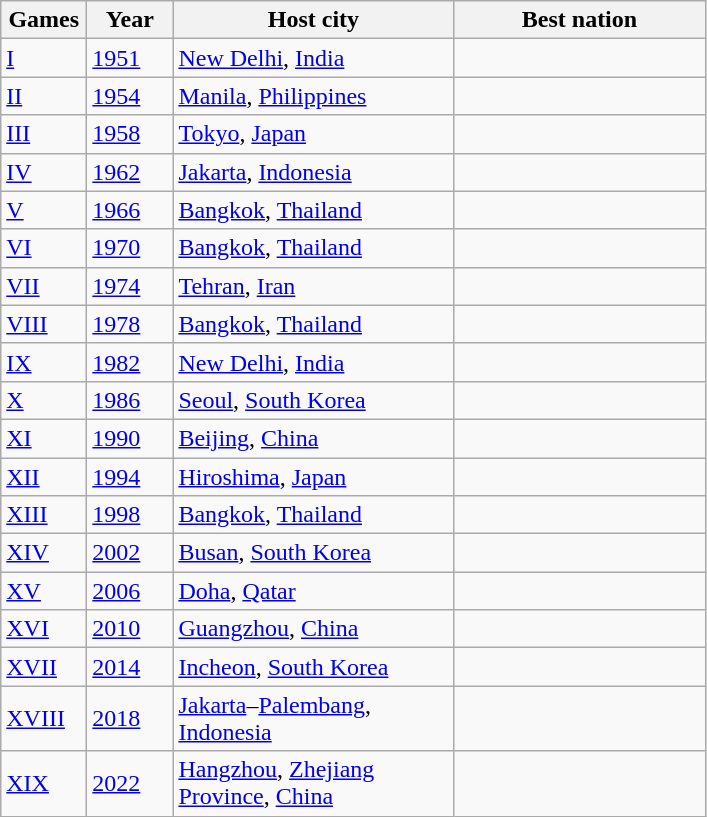<table class=wikitable>
<tr>
<th width=50>Games</th>
<th width=50>Year</th>
<th width=180>Host city</th>
<th width=160>Best nation</th>
</tr>
<tr>
<td><a href='#'>I</a></td>
<td><a href='#'>1951</a></td>
<td><a href='#'>New Delhi</a>, <a href='#'>India</a></td>
<td></td>
</tr>
<tr>
<td><a href='#'>II</a></td>
<td><a href='#'>1954</a></td>
<td><a href='#'>Manila</a>, <a href='#'>Philippines</a></td>
<td></td>
</tr>
<tr>
<td><a href='#'>III</a></td>
<td><a href='#'>1958</a></td>
<td><a href='#'>Tokyo</a>, <a href='#'>Japan</a></td>
<td></td>
</tr>
<tr>
<td><a href='#'>IV</a></td>
<td><a href='#'>1962</a></td>
<td><a href='#'>Jakarta</a>, <a href='#'>Indonesia</a></td>
<td></td>
</tr>
<tr>
<td><a href='#'>V</a></td>
<td><a href='#'>1966</a></td>
<td><a href='#'>Bangkok</a>, <a href='#'>Thailand</a></td>
<td></td>
</tr>
<tr>
<td><a href='#'>VI</a></td>
<td><a href='#'>1970</a></td>
<td><a href='#'>Bangkok</a>, <a href='#'>Thailand</a></td>
<td></td>
</tr>
<tr>
<td><a href='#'>VII</a></td>
<td><a href='#'>1974</a></td>
<td><a href='#'>Tehran</a>, <a href='#'>Iran</a></td>
<td></td>
</tr>
<tr>
<td><a href='#'>VIII</a></td>
<td><a href='#'>1978</a></td>
<td><a href='#'>Bangkok</a>, <a href='#'>Thailand</a></td>
<td></td>
</tr>
<tr>
<td><a href='#'>IX</a></td>
<td><a href='#'>1982</a></td>
<td><a href='#'>New Delhi</a>, <a href='#'>India</a></td>
<td></td>
</tr>
<tr>
<td><a href='#'>X</a></td>
<td><a href='#'>1986</a></td>
<td><a href='#'>Seoul</a>, <a href='#'>South Korea</a></td>
<td></td>
</tr>
<tr>
<td><a href='#'>XI</a></td>
<td><a href='#'>1990</a></td>
<td><a href='#'>Beijing</a>, <a href='#'>China</a></td>
<td></td>
</tr>
<tr>
<td><a href='#'>XII</a></td>
<td><a href='#'>1994</a></td>
<td><a href='#'>Hiroshima</a>, <a href='#'>Japan</a></td>
<td></td>
</tr>
<tr>
<td><a href='#'>XIII</a></td>
<td><a href='#'>1998</a></td>
<td><a href='#'>Bangkok</a>, <a href='#'>Thailand</a></td>
<td></td>
</tr>
<tr>
<td><a href='#'>XIV</a></td>
<td><a href='#'>2002</a></td>
<td><a href='#'>Busan</a>, <a href='#'>South Korea</a></td>
<td></td>
</tr>
<tr>
<td><a href='#'>XV</a></td>
<td><a href='#'>2006</a></td>
<td><a href='#'>Doha</a>, <a href='#'>Qatar</a></td>
<td></td>
</tr>
<tr>
<td><a href='#'>XVI</a></td>
<td><a href='#'>2010</a></td>
<td><a href='#'>Guangzhou</a>, <a href='#'>China</a></td>
<td></td>
</tr>
<tr>
<td><a href='#'>XVII</a></td>
<td><a href='#'>2014</a></td>
<td><a href='#'>Incheon</a>, <a href='#'>South Korea</a></td>
<td></td>
</tr>
<tr>
<td><a href='#'>XVIII</a></td>
<td><a href='#'>2018</a></td>
<td><a href='#'>Jakarta</a>–<a href='#'>Palembang</a>, <a href='#'>Indonesia</a></td>
<td></td>
</tr>
<tr>
<td><a href='#'>XIX</a></td>
<td><a href='#'>2022</a></td>
<td><a href='#'>Hangzhou</a>, <a href='#'>Zhejiang Province</a>, <a href='#'>China</a></td>
<td></td>
</tr>
</table>
